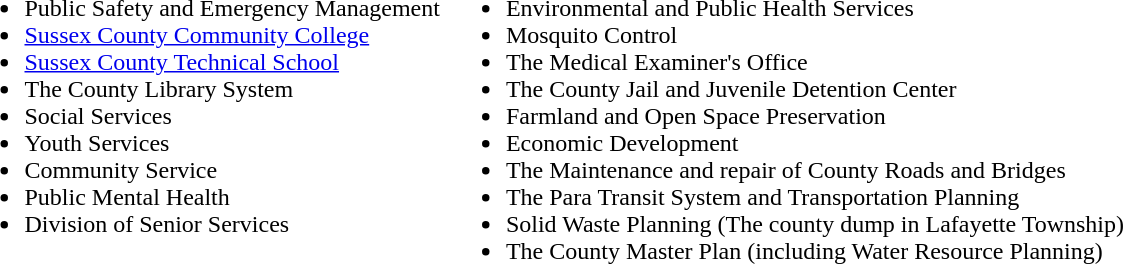<table>
<tr>
<td valign="top"><br><ul><li>Public Safety and Emergency Management</li><li><a href='#'>Sussex County Community College</a></li><li><a href='#'>Sussex County Technical School</a></li><li>The County Library System</li><li>Social Services</li><li>Youth Services</li><li>Community Service</li><li>Public Mental Health</li><li>Division of Senior Services</li></ul></td>
<td valign="top"><br><ul><li>Environmental and Public Health Services</li><li>Mosquito Control</li><li>The Medical Examiner's Office</li><li>The County Jail and Juvenile Detention Center</li><li>Farmland and Open Space Preservation</li><li>Economic Development</li><li>The Maintenance and repair of County Roads and Bridges</li><li>The Para Transit System and Transportation Planning</li><li>Solid Waste Planning (The county dump in Lafayette Township)</li><li>The County Master Plan (including Water Resource Planning)</li></ul></td>
</tr>
</table>
